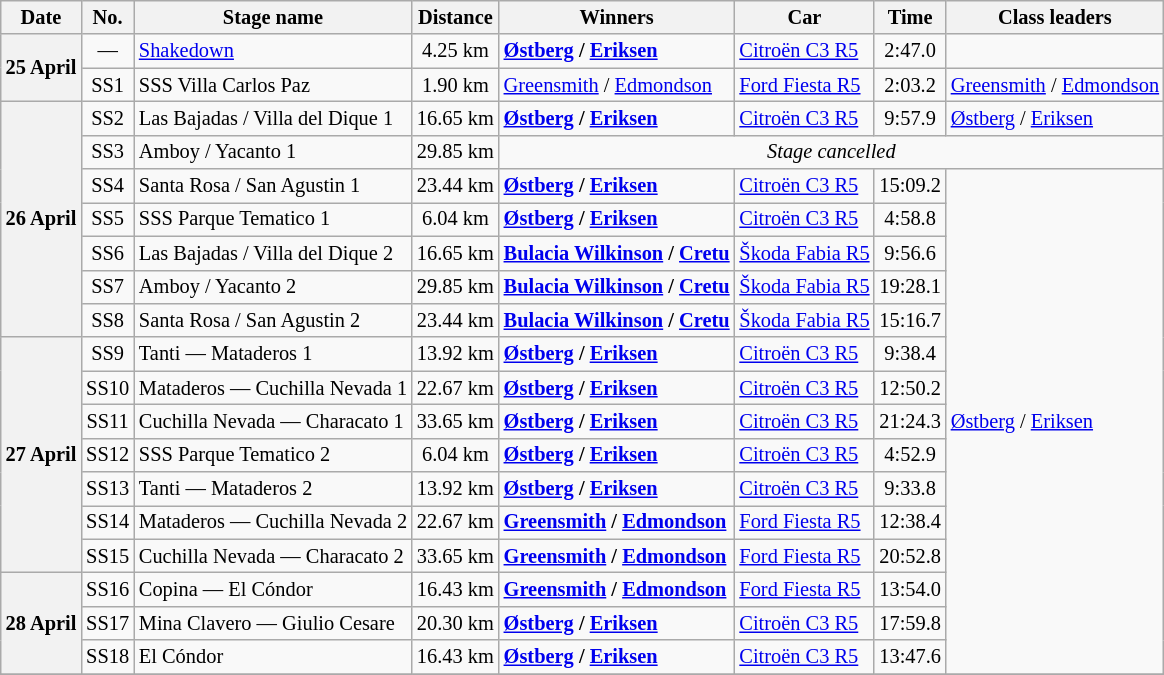<table class="wikitable" style="font-size: 85%;">
<tr>
<th>Date</th>
<th>No.</th>
<th>Stage name</th>
<th>Distance</th>
<th>Winners</th>
<th>Car</th>
<th>Time</th>
<th nowrap>Class leaders</th>
</tr>
<tr>
<th nowrap rowspan="2">25 April</th>
<td align="center">—</td>
<td nowrap><a href='#'>Shakedown</a></td>
<td align="center">4.25 km</td>
<td><strong><a href='#'>Østberg</a> / <a href='#'>Eriksen</a></strong></td>
<td><a href='#'>Citroën C3 R5</a></td>
<td align="center">2:47.0</td>
<td></td>
</tr>
<tr>
<td align="center">SS1</td>
<td>SSS Villa Carlos Paz</td>
<td align="center">1.90 km</td>
<td nowrap><a href='#'>Greensmith</a> / <a href='#'>Edmondson</a></td>
<td nowrap><a href='#'>Ford Fiesta R5</a></td>
<td align="center">2:03.2</td>
<td nowrap><a href='#'>Greensmith</a> / <a href='#'>Edmondson</a></td>
</tr>
<tr>
<th rowspan="7">26 April</th>
<td align="center">SS2</td>
<td>Las Bajadas / Villa del Dique 1</td>
<td align="center">16.65 km</td>
<td><strong><a href='#'>Østberg</a> / <a href='#'>Eriksen</a></strong></td>
<td><a href='#'>Citroën C3 R5</a></td>
<td align="center">9:57.9</td>
<td><a href='#'>Østberg</a> / <a href='#'>Eriksen</a></td>
</tr>
<tr>
<td align="center">SS3</td>
<td>Amboy / Yacanto 1</td>
<td align="center">29.85 km</td>
<td colspan="4" align="center"><em>Stage cancelled</em></td>
</tr>
<tr>
<td align="center">SS4</td>
<td>Santa Rosa / San Agustin 1</td>
<td align="center">23.44 km</td>
<td><strong><a href='#'>Østberg</a> / <a href='#'>Eriksen</a></strong></td>
<td><a href='#'>Citroën C3 R5</a></td>
<td align="center">15:09.2</td>
<td rowspan="15"><a href='#'>Østberg</a> / <a href='#'>Eriksen</a></td>
</tr>
<tr>
<td align="center">SS5</td>
<td>SSS Parque Tematico 1</td>
<td align="center">6.04 km</td>
<td><strong><a href='#'>Østberg</a> / <a href='#'>Eriksen</a></strong></td>
<td><a href='#'>Citroën C3 R5</a></td>
<td align="center">4:58.8</td>
</tr>
<tr>
<td align="center">SS6</td>
<td>Las Bajadas / Villa del Dique 2</td>
<td align="center">16.65 km</td>
<td><strong><a href='#'>Bulacia Wilkinson</a> / <a href='#'>Cretu</a></strong></td>
<td nowrap><a href='#'>Škoda Fabia R5</a></td>
<td align="center">9:56.6</td>
</tr>
<tr>
<td align="center">SS7</td>
<td>Amboy / Yacanto 2</td>
<td align="center">29.85 km</td>
<td><strong><a href='#'>Bulacia Wilkinson</a> / <a href='#'>Cretu</a></strong></td>
<td><a href='#'>Škoda Fabia R5</a></td>
<td align="center">19:28.1</td>
</tr>
<tr>
<td align="center">SS8</td>
<td>Santa Rosa / San Agustin 2</td>
<td align="center">23.44 km</td>
<td><strong><a href='#'>Bulacia Wilkinson</a> / <a href='#'>Cretu</a></strong></td>
<td><a href='#'>Škoda Fabia R5</a></td>
<td align="center">15:16.7</td>
</tr>
<tr>
<th rowspan="7">27 April</th>
<td align="center">SS9</td>
<td>Tanti — Mataderos 1</td>
<td align="center">13.92 km</td>
<td><strong><a href='#'>Østberg</a> / <a href='#'>Eriksen</a></strong></td>
<td><a href='#'>Citroën C3 R5</a></td>
<td align="center">9:38.4</td>
</tr>
<tr>
<td align="center">SS10</td>
<td>Mataderos — Cuchilla Nevada 1</td>
<td align="center">22.67 km</td>
<td><strong><a href='#'>Østberg</a> / <a href='#'>Eriksen</a></strong></td>
<td><a href='#'>Citroën C3 R5</a></td>
<td align="center">12:50.2</td>
</tr>
<tr>
<td align="center">SS11</td>
<td>Cuchilla Nevada — Characato 1</td>
<td align="center">33.65 km</td>
<td><strong><a href='#'>Østberg</a> / <a href='#'>Eriksen</a></strong></td>
<td><a href='#'>Citroën C3 R5</a></td>
<td align="center">21:24.3</td>
</tr>
<tr>
<td align="center">SS12</td>
<td>SSS Parque Tematico 2</td>
<td align="center">6.04 km</td>
<td><strong><a href='#'>Østberg</a> / <a href='#'>Eriksen</a></strong></td>
<td><a href='#'>Citroën C3 R5</a></td>
<td align="center">4:52.9</td>
</tr>
<tr>
<td align="center">SS13</td>
<td>Tanti — Mataderos 2</td>
<td align="center">13.92 km</td>
<td><strong><a href='#'>Østberg</a> / <a href='#'>Eriksen</a></strong></td>
<td><a href='#'>Citroën C3 R5</a></td>
<td align="center">9:33.8</td>
</tr>
<tr>
<td align="center">SS14</td>
<td nowrap>Mataderos — Cuchilla Nevada 2</td>
<td align="center">22.67 km</td>
<td><strong><a href='#'>Greensmith</a> / <a href='#'>Edmondson</a></strong></td>
<td><a href='#'>Ford Fiesta R5</a></td>
<td align="center">12:38.4</td>
</tr>
<tr>
<td align="center">SS15</td>
<td nowrap>Cuchilla Nevada — Characato 2</td>
<td align="center">33.65 km</td>
<td nowrap><strong><a href='#'>Greensmith</a> / <a href='#'>Edmondson</a></strong></td>
<td><a href='#'>Ford Fiesta R5</a></td>
<td align="center">20:52.8</td>
</tr>
<tr>
<th rowspan="3">28 April</th>
<td align="center">SS16</td>
<td>Copina — El Cóndor</td>
<td align="center">16.43 km</td>
<td><strong><a href='#'>Greensmith</a> / <a href='#'>Edmondson</a></strong></td>
<td><a href='#'>Ford Fiesta R5</a></td>
<td align="center">13:54.0</td>
</tr>
<tr>
<td align="center">SS17</td>
<td>Mina Clavero — Giulio Cesare</td>
<td align="center">20.30 km</td>
<td><strong><a href='#'>Østberg</a> / <a href='#'>Eriksen</a></strong></td>
<td><a href='#'>Citroën C3 R5</a></td>
<td align="center">17:59.8</td>
</tr>
<tr>
<td align="center">SS18</td>
<td>El Cóndor</td>
<td align="center">16.43 km</td>
<td><strong><a href='#'>Østberg</a> / <a href='#'>Eriksen</a></strong></td>
<td><a href='#'>Citroën C3 R5</a></td>
<td align="center">13:47.6</td>
</tr>
<tr>
</tr>
</table>
